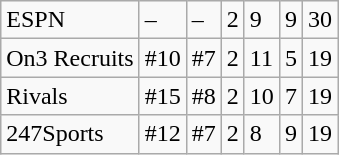<table class="wikitable">
<tr>
<td>ESPN</td>
<td>–</td>
<td>–</td>
<td>2</td>
<td>9</td>
<td>9</td>
<td>30</td>
</tr>
<tr>
<td>On3 Recruits</td>
<td>#10</td>
<td>#7</td>
<td>2</td>
<td>11</td>
<td>5</td>
<td>19</td>
</tr>
<tr>
<td>Rivals</td>
<td>#15</td>
<td>#8</td>
<td>2</td>
<td>10</td>
<td>7</td>
<td>19</td>
</tr>
<tr>
<td>247Sports</td>
<td>#12</td>
<td>#7</td>
<td>2</td>
<td>8</td>
<td>9</td>
<td>19</td>
</tr>
</table>
